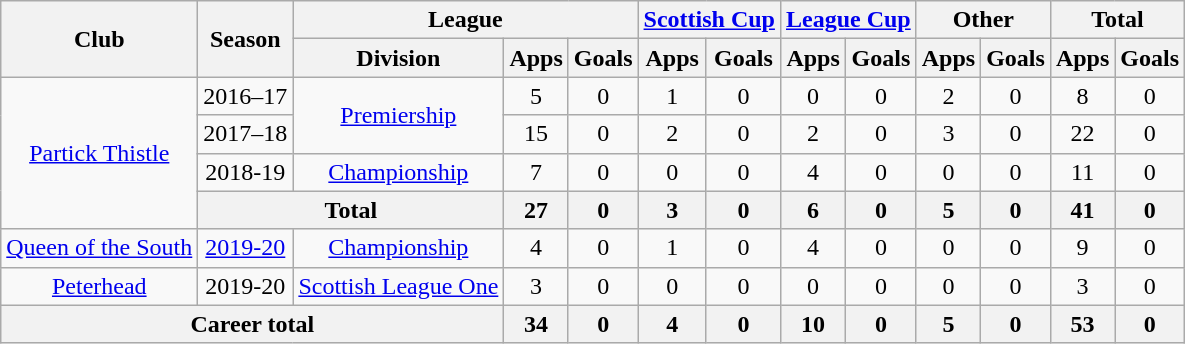<table class="wikitable" style="text-align:center">
<tr>
<th rowspan="2">Club</th>
<th rowspan="2">Season</th>
<th colspan="3">League</th>
<th colspan="2"><a href='#'>Scottish Cup</a></th>
<th colspan="2"><a href='#'>League Cup</a></th>
<th colspan="2">Other</th>
<th colspan="2">Total</th>
</tr>
<tr>
<th>Division</th>
<th>Apps</th>
<th>Goals</th>
<th>Apps</th>
<th>Goals</th>
<th>Apps</th>
<th>Goals</th>
<th>Apps</th>
<th>Goals</th>
<th>Apps</th>
<th>Goals</th>
</tr>
<tr>
<td rowspan="4"><a href='#'>Partick Thistle</a></td>
<td>2016–17</td>
<td rowspan="2"><a href='#'>Premiership</a></td>
<td>5</td>
<td>0</td>
<td>1</td>
<td>0</td>
<td>0</td>
<td>0</td>
<td>2</td>
<td>0</td>
<td>8</td>
<td>0</td>
</tr>
<tr>
<td>2017–18</td>
<td>15</td>
<td>0</td>
<td>2</td>
<td>0</td>
<td>2</td>
<td>0</td>
<td>3</td>
<td>0</td>
<td>22</td>
<td>0</td>
</tr>
<tr>
<td>2018-19</td>
<td rowspan="1"><a href='#'>Championship</a></td>
<td>7</td>
<td>0</td>
<td>0</td>
<td>0</td>
<td>4</td>
<td>0</td>
<td>0</td>
<td>0</td>
<td>11</td>
<td>0</td>
</tr>
<tr>
<th colspan="2">Total</th>
<th>27</th>
<th>0</th>
<th>3</th>
<th>0</th>
<th>6</th>
<th>0</th>
<th>5</th>
<th>0</th>
<th>41</th>
<th>0</th>
</tr>
<tr>
<td><a href='#'>Queen of the South</a></td>
<td><a href='#'>2019-20</a></td>
<td><a href='#'>Championship</a></td>
<td>4</td>
<td>0</td>
<td>1</td>
<td>0</td>
<td>4</td>
<td>0</td>
<td>0</td>
<td>0</td>
<td>9</td>
<td>0</td>
</tr>
<tr>
<td><a href='#'>Peterhead</a></td>
<td>2019-20</td>
<td><a href='#'>Scottish League One</a></td>
<td>3</td>
<td>0</td>
<td>0</td>
<td>0</td>
<td>0</td>
<td>0</td>
<td>0</td>
<td>0</td>
<td>3</td>
<td>0</td>
</tr>
<tr>
<th colspan="3">Career total</th>
<th>34</th>
<th>0</th>
<th>4</th>
<th>0</th>
<th>10</th>
<th>0</th>
<th>5</th>
<th>0</th>
<th>53</th>
<th>0</th>
</tr>
</table>
